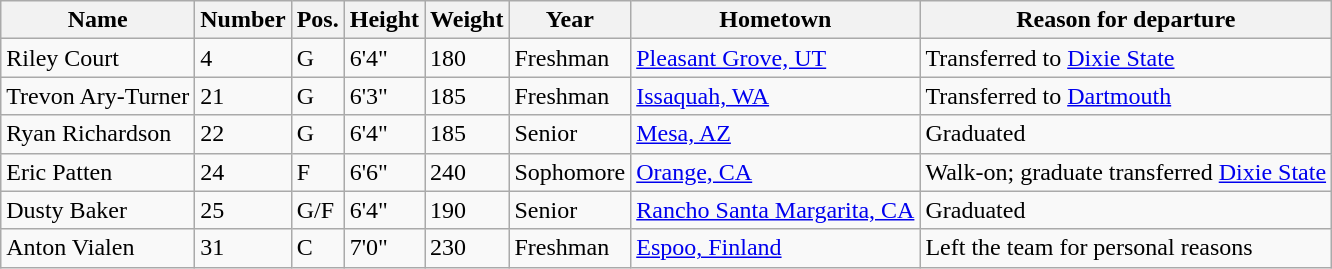<table class="wikitable sortable" border="1">
<tr>
<th>Name</th>
<th>Number</th>
<th>Pos.</th>
<th>Height</th>
<th>Weight</th>
<th>Year</th>
<th>Hometown</th>
<th class="unsortable">Reason for departure</th>
</tr>
<tr>
<td>Riley Court</td>
<td>4</td>
<td>G</td>
<td>6'4"</td>
<td>180</td>
<td>Freshman</td>
<td><a href='#'>Pleasant Grove, UT</a></td>
<td>Transferred to <a href='#'>Dixie State</a></td>
</tr>
<tr>
<td>Trevon Ary-Turner</td>
<td>21</td>
<td>G</td>
<td>6'3"</td>
<td>185</td>
<td>Freshman</td>
<td><a href='#'>Issaquah, WA</a></td>
<td>Transferred to <a href='#'>Dartmouth</a></td>
</tr>
<tr>
<td>Ryan Richardson</td>
<td>22</td>
<td>G</td>
<td>6'4"</td>
<td>185</td>
<td>Senior</td>
<td><a href='#'>Mesa, AZ</a></td>
<td>Graduated</td>
</tr>
<tr>
<td>Eric Patten</td>
<td>24</td>
<td>F</td>
<td>6'6"</td>
<td>240</td>
<td>Sophomore</td>
<td><a href='#'>Orange, CA</a></td>
<td>Walk-on; graduate transferred <a href='#'>Dixie State</a></td>
</tr>
<tr>
<td>Dusty Baker</td>
<td>25</td>
<td>G/F</td>
<td>6'4"</td>
<td>190</td>
<td>Senior</td>
<td><a href='#'>Rancho Santa Margarita, CA</a></td>
<td>Graduated</td>
</tr>
<tr>
<td>Anton Vialen</td>
<td>31</td>
<td>C</td>
<td>7'0"</td>
<td>230</td>
<td>Freshman</td>
<td><a href='#'>Espoo, Finland</a></td>
<td>Left the team for personal reasons</td>
</tr>
</table>
